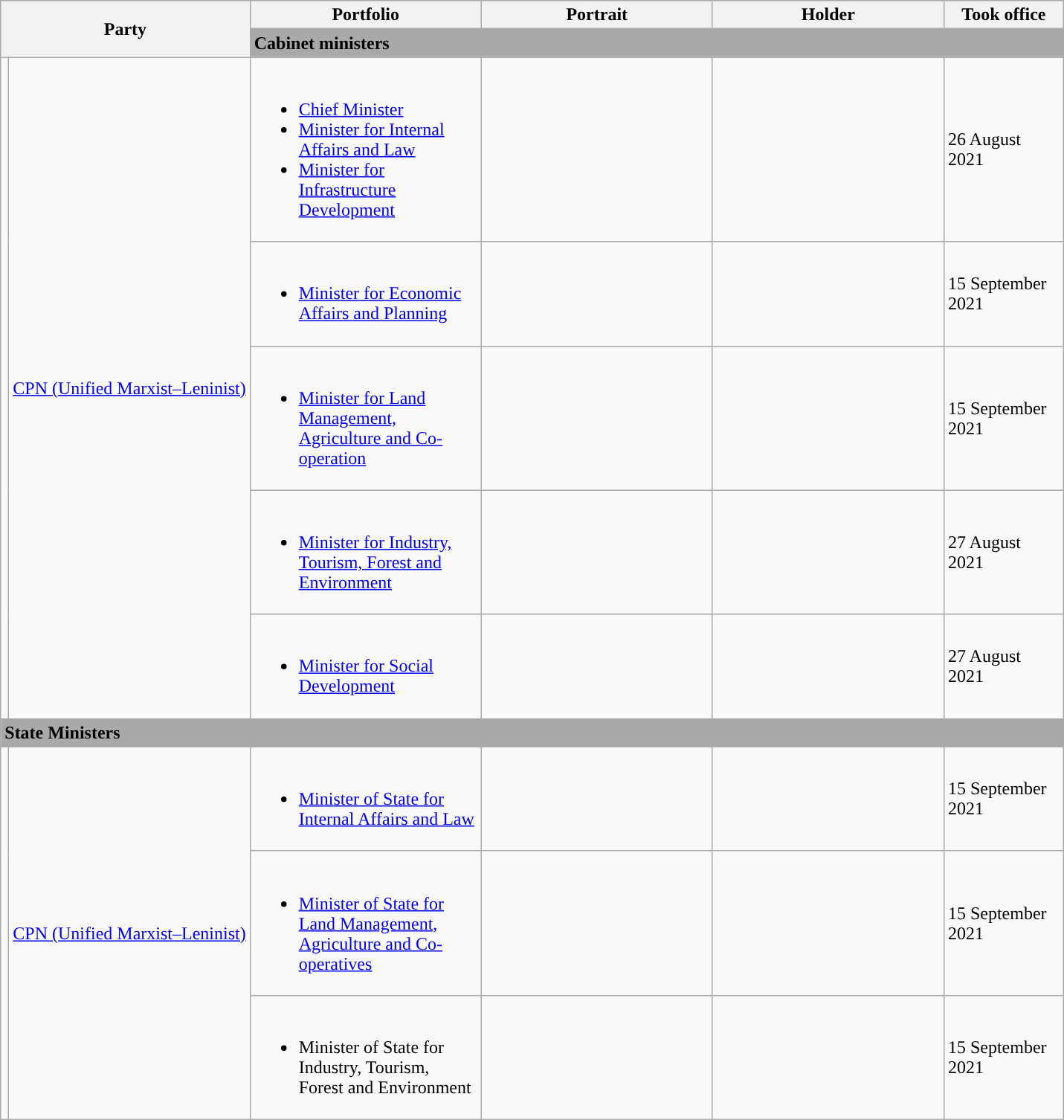<table class="wikitable">
<tr>
<th width="200px"  rowspan="2" colspan="2">Party</th>
<th width="200px">Portfolio</th>
<th width="200px">Portrait</th>
<th width="200px">Holder</th>
<th width="100px">Took office</th>
</tr>
<tr>
<td colspan="8" bgcolor="darkgrey"><strong>Cabinet ministers</strong></td>
</tr>
<tr>
<td rowspan="5"></td>
<td rowspan="5"><a href='#'>CPN (Unified Marxist–Leninist)</a></td>
<td><br><ul><li><a href='#'>Chief Minister</a></li><li><a href='#'>Minister for Internal Affairs and Law</a></li><li><a href='#'>Minister for Infrastructure Development</a></li></ul></td>
<td></td>
<td></td>
<td>26 August 2021</td>
</tr>
<tr>
<td><br><ul><li><a href='#'>Minister for Economic Affairs and Planning</a></li></ul></td>
<td></td>
<td></td>
<td>15 September 2021</td>
</tr>
<tr>
<td><br><ul><li><a href='#'>Minister for Land Management, Agriculture and Co-operation</a></li></ul></td>
<td></td>
<td></td>
<td>15 September 2021</td>
</tr>
<tr>
<td><br><ul><li><a href='#'>Minister for Industry, Tourism, Forest and Environment</a></li></ul></td>
<td></td>
<td></td>
<td>27 August 2021</td>
</tr>
<tr>
<td><br><ul><li><a href='#'>Minister for Social Development</a></li></ul></td>
<td></td>
<td></td>
<td>27 August 2021</td>
</tr>
<tr>
<td colspan="8" bgcolor="darkgrey"><strong>State Ministers</strong></td>
</tr>
<tr>
<td rowspan="3"></td>
<td rowspan="3"><a href='#'>CPN (Unified Marxist–Leninist)</a></td>
<td><br><ul><li><a href='#'>Minister of State for Internal Affairs and Law</a></li></ul></td>
<td></td>
<td></td>
<td>15 September 2021</td>
</tr>
<tr>
<td><br><ul><li><a href='#'>Minister of State for Land Management, Agriculture and Co-operatives</a></li></ul></td>
<td></td>
<td></td>
<td>15 September 2021</td>
</tr>
<tr>
<td><br><ul><li>Minister of State for Industry, Tourism, Forest and Environment</li></ul></td>
<td></td>
<td></td>
<td>15 September 2021</td>
</tr>
</table>
